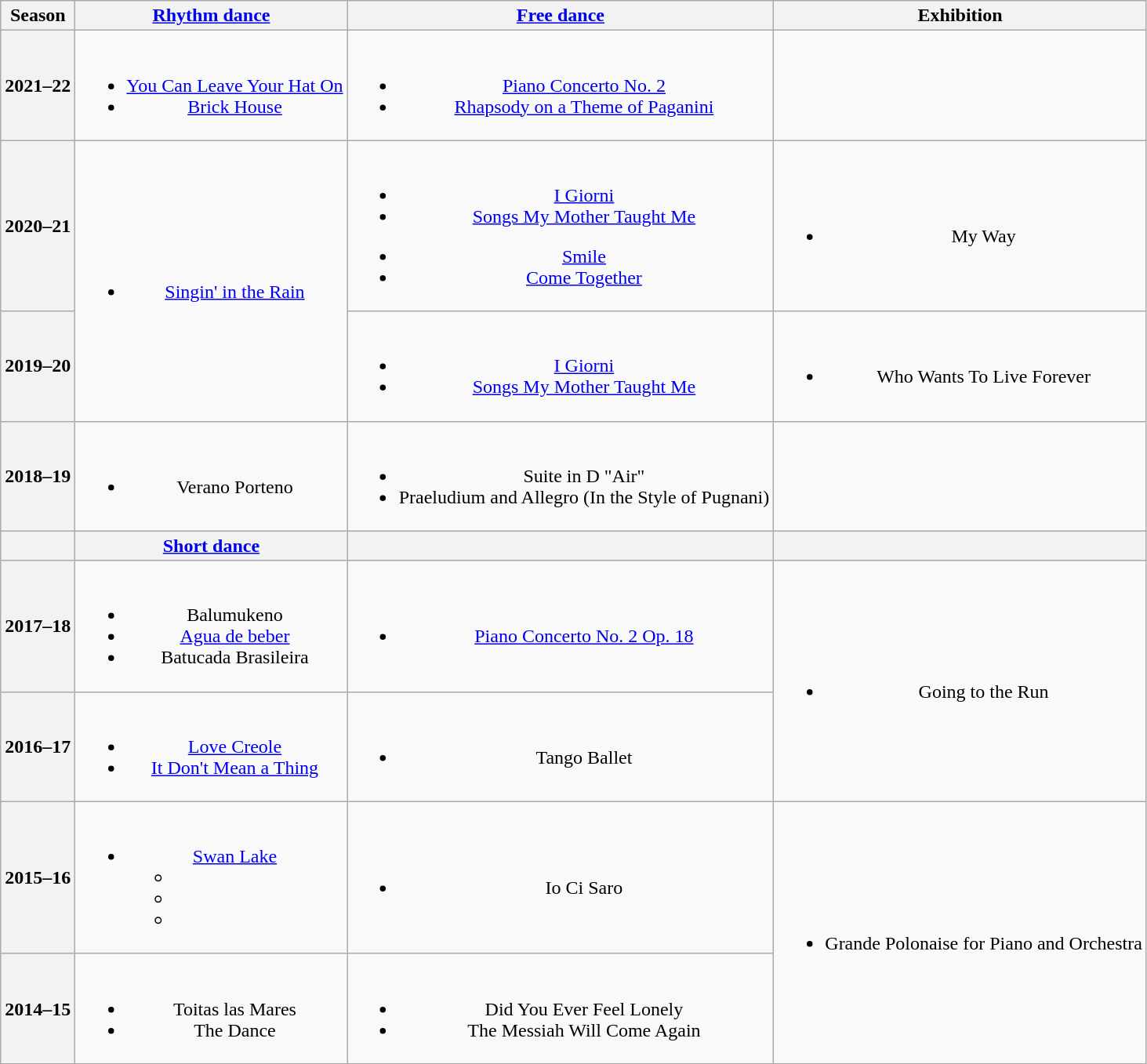<table class="wikitable" style="text-align:center">
<tr>
<th>Season</th>
<th><a href='#'>Rhythm dance</a></th>
<th><a href='#'>Free dance</a></th>
<th>Exhibition</th>
</tr>
<tr>
<th>2021–22 <br> </th>
<td><br><ul><li><a href='#'>You Can Leave Your Hat On</a> <br> </li><li><a href='#'>Brick House</a> <br> </li></ul></td>
<td><br><ul><li><a href='#'>Piano Concerto No. 2</a></li><li><a href='#'>Rhapsody on a Theme of Paganini</a> <br> </li></ul></td>
<td></td>
</tr>
<tr>
<th>2020–21 <br> </th>
<td rowspan=2><br><ul><li><a href='#'>Singin' in the Rain</a> <br> </li></ul></td>
<td><br><ul><li><a href='#'>I Giorni</a> <br> </li><li><a href='#'>Songs My Mother Taught Me</a> <br> </li></ul><ul><li><a href='#'>Smile</a></li><li><a href='#'>Come Together</a> <br> </li></ul></td>
<td><br><ul><li>My Way <br></li></ul></td>
</tr>
<tr>
<th>2019–20 <br></th>
<td><br><ul><li><a href='#'>I Giorni</a> <br> </li><li><a href='#'>Songs My Mother Taught Me</a> <br> </li></ul></td>
<td><br><ul><li>Who Wants To Live Forever <br>  </li></ul></td>
</tr>
<tr>
<th>2018–19 <br></th>
<td><br><ul><li> Verano Porteno <br> </li></ul></td>
<td><br><ul><li>Suite in D "Air" <br> </li><li>Praeludium and Allegro (In the Style of Pugnani) <br> </li></ul></td>
<td></td>
</tr>
<tr>
<th></th>
<th><a href='#'>Short dance</a></th>
<th></th>
<th></th>
</tr>
<tr>
<th>2017–18 <br></th>
<td><br><ul><li> Balumukeno <br> </li><li> <a href='#'>Agua de beber</a> <br> </li><li> Batucada Brasileira</li></ul></td>
<td><br><ul><li><a href='#'>Piano Concerto No. 2 Op. 18</a> <br> </li></ul></td>
<td rowspan=2><br><ul><li>Going to the Run <br></li></ul></td>
</tr>
<tr>
<th>2016–17 <br></th>
<td><br><ul><li> <a href='#'>Love Creole</a> <br></li><li> <a href='#'>It Don't Mean a Thing</a> <br></li></ul></td>
<td><br><ul><li>Tango Ballet <br></li></ul></td>
</tr>
<tr>
<th>2015–16 <br></th>
<td><br><ul><li><a href='#'>Swan Lake</a> <br><ul><li></li><li></li><li></li></ul></li></ul></td>
<td><br><ul><li>Io Ci Saro <br></li></ul></td>
<td rowspan=2><br><ul><li>Grande Polonaise for Piano and Orchestra <br></li></ul></td>
</tr>
<tr>
<th>2014–15 <br></th>
<td><br><ul><li> Toitas las Mares <br></li><li> The Dance <br></li></ul></td>
<td><br><ul><li>Did You Ever Feel Lonely <br></li><li>The Messiah Will Come Again <br></li></ul></td>
</tr>
</table>
